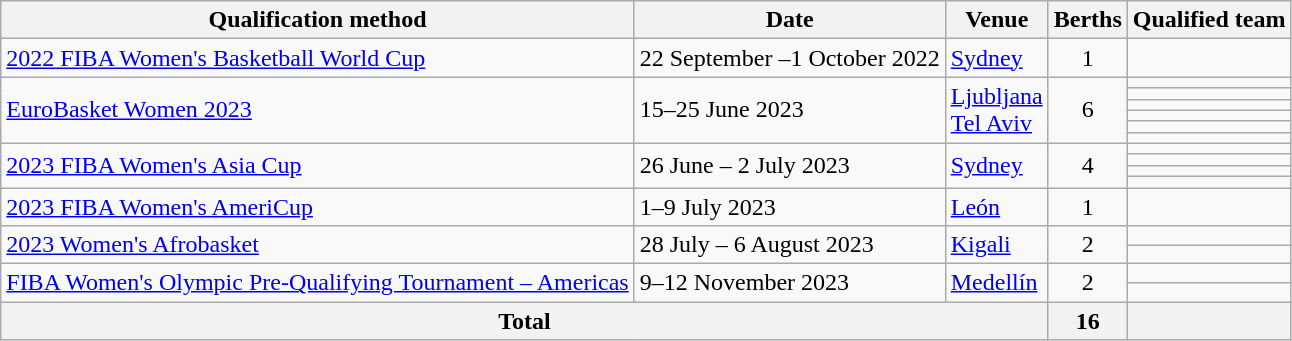<table class="wikitable" style="text-align:center;">
<tr>
<th colspan="2">Qualification method</th>
<th>Date</th>
<th>Venue</th>
<th>Berths</th>
<th>Qualified team</th>
</tr>
<tr>
<td colspan="2" align=left><a href='#'>2022 FIBA Women's Basketball World Cup</a></td>
<td align=left>22 September –1 October 2022</td>
<td align=left> <a href='#'>Sydney</a></td>
<td>1</td>
<td align=left></td>
</tr>
<tr>
<td colspan="2" rowspan="6" align=left><a href='#'>EuroBasket Women 2023</a></td>
<td rowspan="6" align=left>15–25 June 2023</td>
<td rowspan="6" align=left> <a href='#'>Ljubljana</a><br> <a href='#'>Tel Aviv</a></td>
<td rowspan="6">6</td>
<td align=left></td>
</tr>
<tr>
<td align=left></td>
</tr>
<tr>
<td align=left></td>
</tr>
<tr>
<td align=left></td>
</tr>
<tr>
<td align=left></td>
</tr>
<tr>
<td align=left></td>
</tr>
<tr>
<td colspan="2"rowspan="4" align=left><a href='#'>2023 FIBA Women's Asia Cup</a></td>
<td rowspan="4" align=left>26 June – 2 July 2023</td>
<td rowspan="4" align=left> <a href='#'>Sydney</a></td>
<td rowspan="4">4</td>
<td align=left></td>
</tr>
<tr>
<td align=left></td>
</tr>
<tr>
<td align=left></td>
</tr>
<tr>
<td align=left></td>
</tr>
<tr>
<td colspan="2" align=left><a href='#'>2023 FIBA Women's AmeriCup</a></td>
<td align=left>1–9 July 2023</td>
<td align=left> <a href='#'>León</a></td>
<td>1</td>
<td align=left></td>
</tr>
<tr>
<td colspan="2"rowspan="2" align=left><a href='#'>2023 Women's Afrobasket</a></td>
<td rowspan="2" align=left>28 July – 6 August 2023</td>
<td rowspan="2" align=left> <a href='#'>Kigali</a></td>
<td rowspan="2">2</td>
<td align=left></td>
</tr>
<tr>
<td align=left></td>
</tr>
<tr>
<td colspan="2"rowspan="2" align=left><a href='#'>FIBA Women's Olympic Pre-Qualifying Tournament – Americas</a></td>
<td rowspan="2" align=left>9–12 November 2023</td>
<td rowspan="2" align=left> <a href='#'>Medellín</a></td>
<td rowspan="2">2</td>
<td align=left></td>
</tr>
<tr>
<td align=left></td>
</tr>
<tr>
<th colspan="4">Total</th>
<th>16</th>
<th></th>
</tr>
</table>
